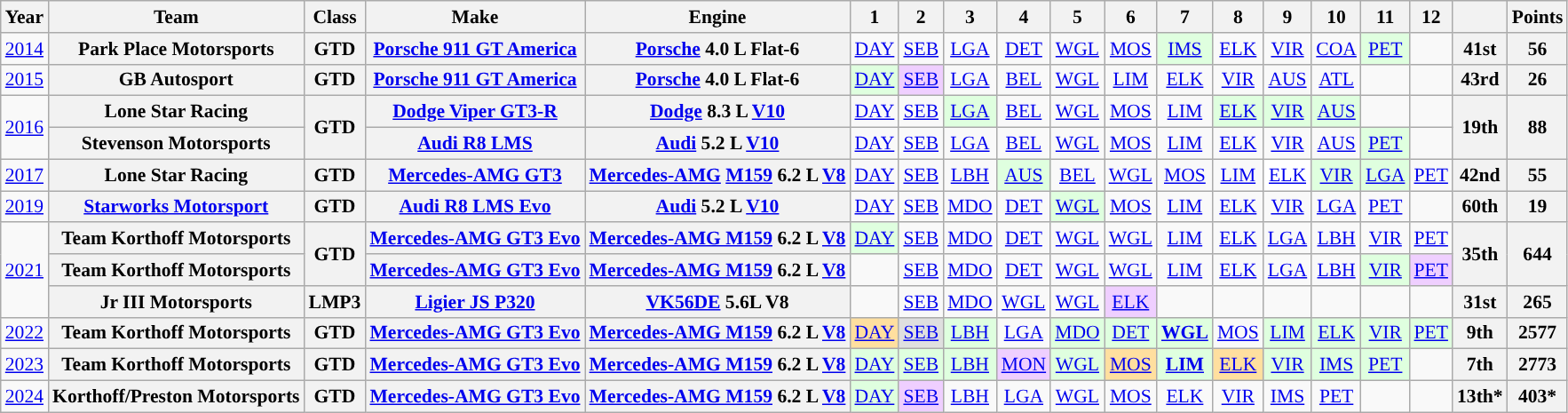<table class="wikitable" style="text-align:center; font-size:90%">
<tr>
<th>Year</th>
<th>Team</th>
<th>Class</th>
<th>Make</th>
<th>Engine</th>
<th>1</th>
<th>2</th>
<th>3</th>
<th>4</th>
<th>5</th>
<th>6</th>
<th>7</th>
<th>8</th>
<th>9</th>
<th>10</th>
<th>11</th>
<th>12</th>
<th></th>
<th>Points</th>
</tr>
<tr>
<td><a href='#'>2014</a></td>
<th>Park Place Motorsports</th>
<th>GTD</th>
<th><a href='#'>Porsche 911 GT America</a></th>
<th><a href='#'>Porsche</a> 4.0 L Flat-6</th>
<td style="background:#;”"><a href='#'>DAY</a><br></td>
<td style="background:#;"><a href='#'>SEB</a> <br></td>
<td style="background:#;"><a href='#'>LGA</a> <br></td>
<td style="background:#;"><a href='#'>DET</a> <br></td>
<td style="background:#;"><a href='#'>WGL</a> <br></td>
<td style="background:#;"><a href='#'>MOS</a> <br></td>
<td style="background:#dfffdf;"><a href='#'>IMS</a><br></td>
<td style="background:#;"><a href='#'>ELK</a><br></td>
<td style="background:#;"><a href='#'>VIR</a> <br></td>
<td style="background:#;"><a href='#'>COA</a><br></td>
<td style="background:#DFFFDF;"><a href='#'>PET</a><br></td>
<td></td>
<th>41st</th>
<th>56</th>
</tr>
<tr>
<td><a href='#'>2015</a></td>
<th>GB Autosport</th>
<th>GTD</th>
<th><a href='#'>Porsche 911 GT America</a></th>
<th><a href='#'>Porsche</a> 4.0 L Flat-6</th>
<td style="background:#DFFFDF;"><a href='#'>DAY</a><br></td>
<td style="background:#EFCFFF;"><a href='#'>SEB</a><br></td>
<td style="background:#;”"><a href='#'>LGA</a><br></td>
<td style="background:#;"><a href='#'>BEL</a><br></td>
<td style="background:#;"><a href='#'>WGL</a><br></td>
<td style="background:#;"><a href='#'>LIM</a><br></td>
<td style="background:#;"><a href='#'>ELK</a><br></td>
<td style="background:#;"><a href='#'>VIR</a><br></td>
<td style="background:#;"><a href='#'>AUS</a><br></td>
<td style="background:#;"><a href='#'>ATL</a><br></td>
<td></td>
<td></td>
<th>43rd</th>
<th>26</th>
</tr>
<tr>
<td rowspan=2><a href='#'>2016</a></td>
<th>Lone Star Racing</th>
<th rowspan=2>GTD</th>
<th><a href='#'>Dodge Viper GT3-R</a></th>
<th><a href='#'>Dodge</a> 8.3 L <a href='#'>V10</a></th>
<td style="background:#;"><a href='#'>DAY</a><br></td>
<td style="background:#;"><a href='#'>SEB</a><br></td>
<td style="background:#DFFFDF;"><a href='#'>LGA</a><br></td>
<td style="background:#;"><a href='#'>BEL</a><br></td>
<td style="background:#;"><a href='#'>WGL</a><br></td>
<td style="background:#;"><a href='#'>MOS</a><br></td>
<td style="background:#;"><a href='#'>LIM</a><br></td>
<td style="background:#DFFFDF;"><a href='#'>ELK</a><br></td>
<td style="background:#DFFFDF;"><a href='#'>VIR</a><br></td>
<td style="background:#DFFFDF;"><a href='#'>AUS</a><br></td>
<td></td>
<td></td>
<th rowspan=2>19th</th>
<th rowspan=2>88</th>
</tr>
<tr>
<th>Stevenson Motorsports</th>
<th><a href='#'>Audi R8 LMS</a></th>
<th><a href='#'>Audi</a> 5.2 L <a href='#'>V10</a></th>
<td style="background:#;"><a href='#'>DAY</a><br></td>
<td style="background:#;"><a href='#'>SEB</a><br></td>
<td style="background:#;"><a href='#'>LGA</a><br></td>
<td style="background:#;"><a href='#'>BEL</a><br></td>
<td style="background:#;"><a href='#'>WGL</a><br></td>
<td style="background:#;"><a href='#'>MOS</a><br></td>
<td style="background:#;"><a href='#'>LIM</a><br></td>
<td style="background:#;"><a href='#'>ELK</a><br></td>
<td style="background:#;"><a href='#'>VIR</a><br></td>
<td style="background:#;"><a href='#'>AUS</a><br></td>
<td style="background:#DFFFDF;"><a href='#'>PET</a><br></td>
</tr>
<tr>
<td><a href='#'>2017</a></td>
<th>Lone Star Racing</th>
<th>GTD</th>
<th><a href='#'>Mercedes-AMG GT3</a></th>
<th><a href='#'>Mercedes-AMG</a> <a href='#'>M159</a> 6.2 L <a href='#'>V8</a></th>
<td style="background:#;"><a href='#'>DAY</a><br></td>
<td style="background:#;"><a href='#'>SEB</a><br></td>
<td style="background:#;"><a href='#'>LBH</a><br></td>
<td style="background:#DFFFDF;"><a href='#'>AUS</a><br></td>
<td style="background:#;"><a href='#'>BEL</a><br></td>
<td style="background:#;"><a href='#'>WGL</a><br></td>
<td style="background:#;"><a href='#'>MOS</a><br></td>
<td style="background:#;"><a href='#'>LIM</a><br></td>
<td style="background:#ffffff;"><a href='#'>ELK</a><br></td>
<td style="background:#DFFFDF;"><a href='#'>VIR</a><br></td>
<td style="background:#DFFFDF;"><a href='#'>LGA</a><br></td>
<td style="background:#;"><a href='#'>PET</a><br></td>
<th>42nd</th>
<th>55</th>
</tr>
<tr>
<td><a href='#'>2019</a></td>
<th><a href='#'>Starworks Motorsport</a></th>
<th>GTD</th>
<th><a href='#'>Audi R8 LMS Evo</a></th>
<th><a href='#'>Audi</a> 5.2 L <a href='#'>V10</a></th>
<td style="background:#;"><a href='#'>DAY</a><br></td>
<td style="background:#;"><a href='#'>SEB</a><br></td>
<td style="background:#;"><a href='#'>MDO</a><br></td>
<td style="background:#;"><a href='#'>DET</a><br></td>
<td style="background:#DFFFDF;"><a href='#'>WGL</a><br></td>
<td style="background:#;"><a href='#'>MOS</a><br></td>
<td style="background:#;"><a href='#'>LIM</a><br></td>
<td style="background:#;"><a href='#'>ELK</a><br></td>
<td style="background:#;"><a href='#'>VIR</a><br></td>
<td style="background:#;"><a href='#'>LGA</a><br></td>
<td style="background:#;"><a href='#'>PET</a><br></td>
<td></td>
<th>60th</th>
<th>19</th>
</tr>
<tr>
<td rowspan=3><a href='#'>2021</a></td>
<th>Team Korthoff Motorsports</th>
<th rowspan=2>GTD</th>
<th><a href='#'>Mercedes-AMG GT3 Evo</a></th>
<th><a href='#'>Mercedes-AMG M159</a> 6.2 L <a href='#'>V8</a></th>
<td style="background:#DFFFDF;"><a href='#'>DAY</a><br></td>
<td style="background:#;"><a href='#'>SEB</a><br></td>
<td style="background:#;"><a href='#'>MDO</a><br></td>
<td style="background:#;"><a href='#'>DET</a><br></td>
<td style="background:#;"><a href='#'>WGL</a><br></td>
<td style="background:#;"><a href='#'>WGL</a><br></td>
<td style="background:#;"><a href='#'>LIM</a><br></td>
<td style="background:#;"><a href='#'>ELK</a><br></td>
<td style="background:#;"><a href='#'>LGA</a><br></td>
<td style="background:#;"><a href='#'>LBH</a><br></td>
<td style="background:#;"><a href='#'>VIR</a><br></td>
<td style="background:#;"><a href='#'>PET</a><br></td>
<th rowspan=2>35th</th>
<th rowspan=2>644</th>
</tr>
<tr>
<th>Team Korthoff Motorsports</th>
<th><a href='#'>Mercedes-AMG GT3 Evo</a></th>
<th><a href='#'>Mercedes-AMG M159</a> 6.2 L <a href='#'>V8</a></th>
<td></td>
<td style="background:#;"><a href='#'>SEB</a><br></td>
<td style="background:#;"><a href='#'>MDO</a><br></td>
<td style="background:#;"><a href='#'>DET</a><br></td>
<td style="background:#;"><a href='#'>WGL</a><br></td>
<td style="background:#;"><a href='#'>WGL</a><br></td>
<td style="background:#;"><a href='#'>LIM</a><br></td>
<td style="background:#;"><a href='#'>ELK</a><br></td>
<td style="background:#;"><a href='#'>LGA</a><br></td>
<td style="background:#;"><a href='#'>LBH</a><br></td>
<td style="background:#DFFFDF;"><a href='#'>VIR</a><br></td>
<td style="background:#EFCFFF;"><a href='#'>PET</a><br></td>
</tr>
<tr>
<th>Jr III Motorsports</th>
<th>LMP3</th>
<th><a href='#'>Ligier JS P320</a></th>
<th><a href='#'>VK56DE</a> 5.6L V8</th>
<td></td>
<td style="background:#;"><a href='#'>SEB</a><br></td>
<td style="background:#;"><a href='#'>MDO</a><br></td>
<td style="background:#;"><a href='#'>WGL</a><br></td>
<td style="background:#;"><a href='#'>WGL</a><br></td>
<td style="background:#EFCFFF;"><a href='#'>ELK</a><br></td>
<td></td>
<td></td>
<td></td>
<td></td>
<td></td>
<td></td>
<th>31st</th>
<th>265</th>
</tr>
<tr>
<td><a href='#'>2022</a></td>
<th>Team Korthoff Motorsports</th>
<th>GTD</th>
<th><a href='#'>Mercedes-AMG GT3 Evo</a></th>
<th><a href='#'>Mercedes-AMG M159</a> 6.2 L <a href='#'>V8</a></th>
<td style="background:#ffdf9f;"><a href='#'>DAY</a><br></td>
<td style="background:#dfdfdf;"><a href='#'>SEB</a><br></td>
<td style="background:#dfffdf;"><a href='#'>LBH</a><br></td>
<td style="background:#;”"><a href='#'>LGA</a><br></td>
<td style="background:#dfffdf;"><a href='#'>MDO</a><br></td>
<td style="background:#dfffdf;"><a href='#'>DET</a><br></td>
<td style="background:#dfffdf;"><strong><a href='#'>WGL</a></strong><br></td>
<td><a href='#'>MOS</a></td>
<td style="background:#dfffdf;"><a href='#'>LIM</a><br></td>
<td style="background:#dfffdf;"><a href='#'>ELK</a><br></td>
<td style="background:#dfffdf;"><a href='#'>VIR</a><br></td>
<td style="background:#dfffdf;"><a href='#'>PET</a><br></td>
<th>9th</th>
<th>2577</th>
</tr>
<tr>
<td><a href='#'>2023</a></td>
<th>Team Korthoff Motorsports</th>
<th>GTD</th>
<th><a href='#'>Mercedes-AMG GT3 Evo</a></th>
<th><a href='#'>Mercedes-AMG M159</a> 6.2 L <a href='#'>V8</a></th>
<td style="background:#DFFFDF;"><a href='#'>DAY</a><br></td>
<td style="background:#DFFFDF;"><a href='#'>SEB</a><br></td>
<td style="background:#DFFFDF;"><a href='#'>LBH</a><br></td>
<td style="background:#EFCFFF;"><a href='#'>MON</a><br></td>
<td style="background:#DFFFDF;"><a href='#'>WGL</a><br></td>
<td style="background:#FFDF9F;”"><a href='#'>MOS</a><br></td>
<td style="background:#DFFFDF;"><strong><a href='#'>LIM</a><br></strong></td>
<td style="background:#FFDF9F;”"><a href='#'>ELK</a><br></td>
<td style="background:#DFFFDF;”"><a href='#'>VIR</a><br></td>
<td style="background:#DFFFDF;”"><a href='#'>IMS</a><br></td>
<td style="background:#DFFFDF;”"><a href='#'>PET</a><br></td>
<td></td>
<th>7th</th>
<th>2773</th>
</tr>
<tr>
<td><a href='#'>2024</a></td>
<th>Korthoff/Preston Motorsports</th>
<th>GTD</th>
<th><a href='#'>Mercedes-AMG GT3 Evo</a></th>
<th><a href='#'>Mercedes-AMG M159</a> 6.2 L <a href='#'>V8</a></th>
<td style="background:#DFFFDF;”"><a href='#'>DAY</a><br></td>
<td style="background:#EFCFFF;”"><a href='#'>SEB</a><br></td>
<td style="background:#;”"><a href='#'>LBH</a></td>
<td style="background:#;”"><a href='#'>LGA</a></td>
<td style="background:#;”"><a href='#'>WGL</a></td>
<td style="background:#;”"><a href='#'>MOS</a></td>
<td style="background:#;”"><a href='#'>ELK</a></td>
<td style="background:#;”"><a href='#'>VIR</a></td>
<td style="background:#;”"><a href='#'>IMS</a></td>
<td style="background:#;”"><a href='#'>PET</a></td>
<td></td>
<td></td>
<th>13th*</th>
<th>403*</th>
</tr>
</table>
